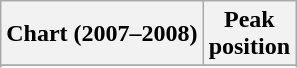<table class="wikitable sortable">
<tr>
<th align="left">Chart (2007–2008)</th>
<th align="left">Peak<br>position</th>
</tr>
<tr>
</tr>
<tr>
</tr>
<tr>
</tr>
<tr>
</tr>
<tr>
</tr>
</table>
